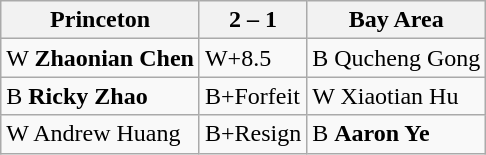<table class="wikitable">
<tr>
<th>Princeton</th>
<th>2 – 1</th>
<th>Bay Area</th>
</tr>
<tr>
<td>W <strong>Zhaonian Chen</strong></td>
<td>W+8.5</td>
<td>B Qucheng Gong</td>
</tr>
<tr>
<td>B <strong>Ricky Zhao</strong></td>
<td>B+Forfeit</td>
<td>W Xiaotian Hu</td>
</tr>
<tr>
<td>W Andrew Huang</td>
<td>B+Resign</td>
<td>B <strong>Aaron Ye</strong></td>
</tr>
</table>
